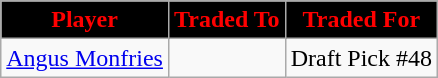<table class="wikitable">
<tr>
<th style="background:#000; color:red; text-align:center;">Player</th>
<th style="background:#000; color:red; text-align:center;">Traded To</th>
<th style="background:#000; color:red; text-align:center;">Traded For</th>
</tr>
<tr>
<td> <a href='#'>Angus Monfries</a></td>
<td></td>
<td>Draft Pick #48</td>
</tr>
</table>
